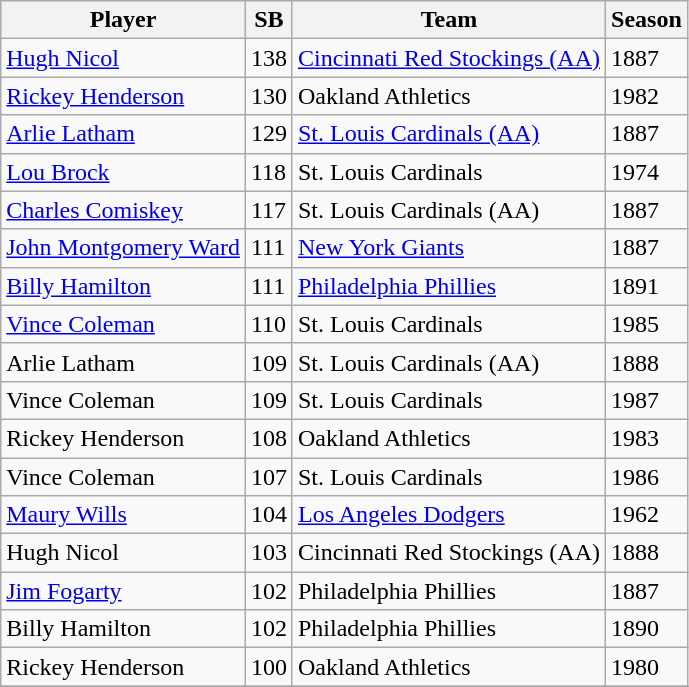<table class="wikitable">
<tr>
<th>Player</th>
<th>SB</th>
<th>Team</th>
<th>Season</th>
</tr>
<tr>
<td><a href='#'>Hugh Nicol</a></td>
<td>138</td>
<td><a href='#'>Cincinnati Red Stockings (AA)</a></td>
<td>1887</td>
</tr>
<tr>
<td><a href='#'>Rickey Henderson</a></td>
<td>130</td>
<td>Oakland Athletics</td>
<td>1982</td>
</tr>
<tr>
<td><a href='#'>Arlie Latham</a></td>
<td>129</td>
<td><a href='#'>St. Louis Cardinals (AA)</a></td>
<td>1887</td>
</tr>
<tr>
<td><a href='#'>Lou Brock</a></td>
<td>118</td>
<td>St. Louis Cardinals</td>
<td>1974</td>
</tr>
<tr>
<td><a href='#'>Charles Comiskey</a></td>
<td>117</td>
<td>St. Louis Cardinals (AA)</td>
<td>1887</td>
</tr>
<tr>
<td><a href='#'>John Montgomery Ward</a></td>
<td>111</td>
<td><a href='#'>New York Giants</a></td>
<td>1887</td>
</tr>
<tr>
<td><a href='#'>Billy Hamilton</a></td>
<td>111</td>
<td><a href='#'>Philadelphia Phillies</a></td>
<td>1891</td>
</tr>
<tr>
<td><a href='#'>Vince Coleman</a></td>
<td>110</td>
<td>St. Louis Cardinals</td>
<td>1985</td>
</tr>
<tr>
<td>Arlie Latham</td>
<td>109</td>
<td>St. Louis Cardinals (AA)</td>
<td>1888</td>
</tr>
<tr>
<td>Vince Coleman</td>
<td>109</td>
<td>St. Louis Cardinals</td>
<td>1987</td>
</tr>
<tr>
<td>Rickey Henderson</td>
<td>108</td>
<td>Oakland Athletics</td>
<td>1983</td>
</tr>
<tr>
<td>Vince Coleman</td>
<td>107</td>
<td>St. Louis Cardinals</td>
<td>1986</td>
</tr>
<tr>
<td><a href='#'>Maury Wills</a></td>
<td>104</td>
<td><a href='#'>Los Angeles Dodgers</a></td>
<td>1962</td>
</tr>
<tr>
<td>Hugh Nicol</td>
<td>103</td>
<td>Cincinnati Red Stockings (AA)</td>
<td>1888</td>
</tr>
<tr>
<td><a href='#'>Jim Fogarty</a></td>
<td>102</td>
<td>Philadelphia Phillies</td>
<td>1887</td>
</tr>
<tr>
<td>Billy Hamilton</td>
<td>102</td>
<td>Philadelphia Phillies</td>
<td>1890</td>
</tr>
<tr>
<td>Rickey Henderson</td>
<td>100</td>
<td>Oakland Athletics</td>
<td>1980</td>
</tr>
<tr>
</tr>
</table>
